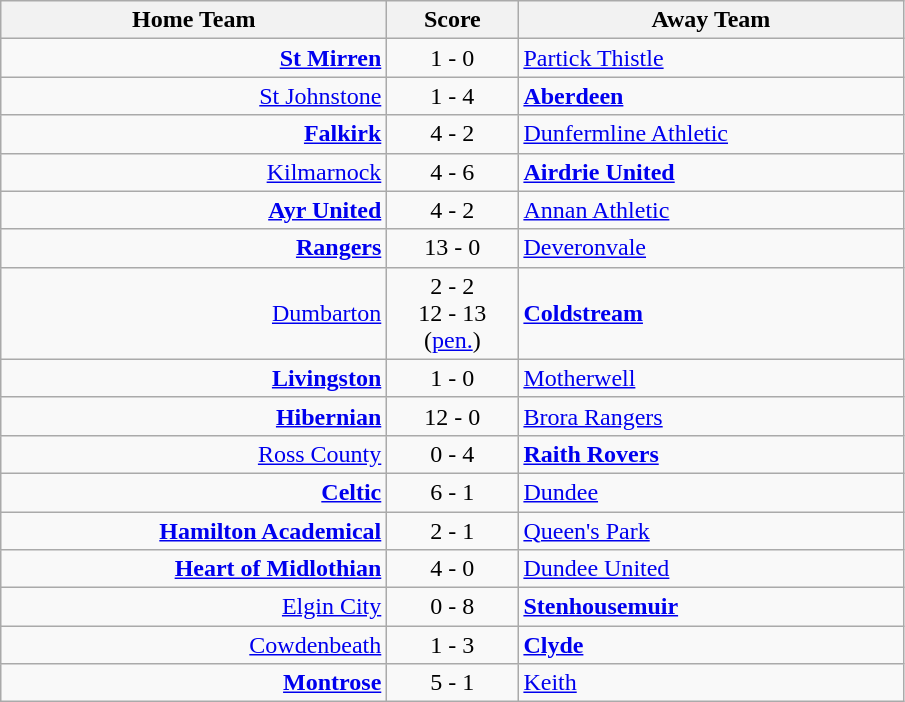<table class="wikitable" style="border-collapse: collapse;">
<tr>
<th align="right" width="250">Home Team</th>
<th align="center" width="80"> Score </th>
<th align="left" width="250">Away Team</th>
</tr>
<tr>
<td style="text-align: right;"><strong><a href='#'>St Mirren</a></strong></td>
<td style="text-align: center;">1 - 0</td>
<td style="text-align: left;"><a href='#'>Partick Thistle</a></td>
</tr>
<tr>
<td style="text-align: right;"><a href='#'>St Johnstone</a></td>
<td style="text-align: center;">1 - 4</td>
<td style="text-align: left;"><strong><a href='#'>Aberdeen</a></strong></td>
</tr>
<tr>
<td style="text-align: right;"><strong><a href='#'>Falkirk</a></strong></td>
<td style="text-align: center;">4 - 2 </td>
<td style="text-align: left;"><a href='#'>Dunfermline Athletic</a></td>
</tr>
<tr>
<td style="text-align: right;"><a href='#'>Kilmarnock</a></td>
<td style="text-align: center;">4 - 6 </td>
<td style="text-align: left;"><strong><a href='#'>Airdrie United</a></strong></td>
</tr>
<tr>
<td style="text-align: right;"><strong><a href='#'>Ayr United</a></strong></td>
<td style="text-align: center;">4 - 2</td>
<td style="text-align: left;"><a href='#'>Annan Athletic</a></td>
</tr>
<tr>
<td style="text-align: right;"><strong><a href='#'>Rangers</a></strong></td>
<td style="text-align: center;">13 - 0</td>
<td style="text-align: left;"><a href='#'>Deveronvale</a></td>
</tr>
<tr>
<td style="text-align: right;"><a href='#'>Dumbarton</a></td>
<td style="text-align: center;">2 - 2 <br> 12 - 13 (<a href='#'>pen.</a>) <br></td>
<td style="text-align: left;"><strong><a href='#'>Coldstream</a></strong></td>
</tr>
<tr>
<td style="text-align: right;"><strong><a href='#'>Livingston</a></strong></td>
<td style="text-align: center;">1 - 0</td>
<td style="text-align: left;"><a href='#'>Motherwell</a></td>
</tr>
<tr>
<td style="text-align: right;"><strong><a href='#'>Hibernian</a></strong></td>
<td style="text-align: center;">12 - 0</td>
<td style="text-align: left;"><a href='#'>Brora Rangers</a></td>
</tr>
<tr>
<td style="text-align: right;"><a href='#'>Ross County</a></td>
<td style="text-align: center;">0 - 4</td>
<td style="text-align: left;"><strong><a href='#'>Raith Rovers</a></strong></td>
</tr>
<tr>
<td style="text-align: right;"><strong><a href='#'>Celtic</a></strong></td>
<td style="text-align: center;">6 - 1</td>
<td style="text-align: left;"><a href='#'>Dundee</a></td>
</tr>
<tr>
<td style="text-align: right;"><strong><a href='#'>Hamilton Academical</a></strong></td>
<td style="text-align: center;">2 - 1</td>
<td style="text-align: left;"><a href='#'>Queen's Park</a></td>
</tr>
<tr>
<td style="text-align: right;"><strong><a href='#'>Heart of Midlothian</a></strong></td>
<td style="text-align: center;">4 - 0</td>
<td style="text-align: left;"><a href='#'>Dundee United</a></td>
</tr>
<tr>
<td style="text-align: right;"><a href='#'>Elgin City</a></td>
<td style="text-align: center;">0 - 8</td>
<td style="text-align: left;"><strong><a href='#'>Stenhousemuir</a></strong></td>
</tr>
<tr>
<td style="text-align: right;"><a href='#'>Cowdenbeath</a></td>
<td style="text-align: center;">1 - 3</td>
<td style="text-align: left;"><strong><a href='#'>Clyde</a></strong></td>
</tr>
<tr>
<td style="text-align: right;"><strong><a href='#'>Montrose</a></strong></td>
<td style="text-align: center;">5 - 1</td>
<td style="text-align: left;"><a href='#'>Keith</a></td>
</tr>
</table>
